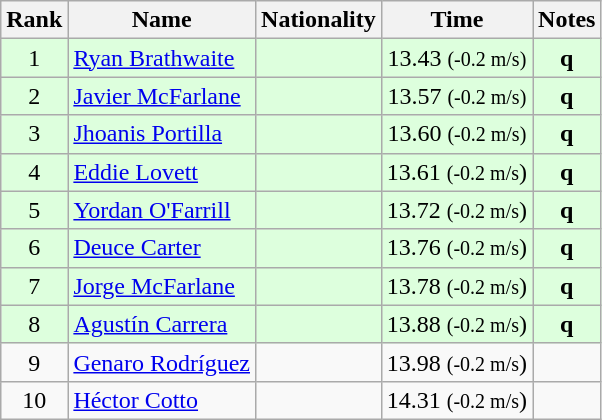<table class="wikitable sortable" style="text-align:center">
<tr>
<th>Rank</th>
<th>Name</th>
<th>Nationality</th>
<th>Time</th>
<th>Notes</th>
</tr>
<tr bgcolor=ddffdd>
<td>1</td>
<td align=left><a href='#'>Ryan Brathwaite</a></td>
<td></td>
<td>13.43 <small>(-0.2 m/s)</small></td>
<td><strong>q</strong></td>
</tr>
<tr bgcolor=ddffdd>
<td>2</td>
<td align=left><a href='#'>Javier McFarlane</a></td>
<td></td>
<td>13.57 <small>(-0.2 m/s)</small></td>
<td><strong>q</strong></td>
</tr>
<tr bgcolor=ddffdd>
<td>3</td>
<td align=left><a href='#'>Jhoanis Portilla</a></td>
<td></td>
<td>13.60 <small>(-0.2 m/s)</small></td>
<td><strong>q</strong></td>
</tr>
<tr bgcolor=ddffdd>
<td>4</td>
<td align=left><a href='#'>Eddie Lovett</a></td>
<td></td>
<td>13.61 <small>(-0.2 m/s</small>)</td>
<td><strong>q</strong></td>
</tr>
<tr bgcolor=ddffdd>
<td>5</td>
<td align=left><a href='#'>Yordan O'Farrill</a></td>
<td></td>
<td>13.72 <small>(-0.2 m/s</small>)</td>
<td><strong>q</strong></td>
</tr>
<tr bgcolor=ddffdd>
<td>6</td>
<td align=left><a href='#'>Deuce Carter</a></td>
<td></td>
<td>13.76 <small>(-0.2 m/s</small>)</td>
<td><strong>q</strong></td>
</tr>
<tr bgcolor=ddffdd>
<td>7</td>
<td align=left><a href='#'>Jorge McFarlane</a></td>
<td></td>
<td>13.78 <small>(-0.2 m/s</small>)</td>
<td><strong>q</strong></td>
</tr>
<tr bgcolor=ddffdd>
<td>8</td>
<td align=left><a href='#'>Agustín Carrera</a></td>
<td></td>
<td>13.88 <small>(-0.2 m/s</small>)</td>
<td><strong>q</strong></td>
</tr>
<tr>
<td>9</td>
<td align=left><a href='#'>Genaro Rodríguez</a></td>
<td></td>
<td>13.98 <small>(-0.2 m/s</small>)</td>
<td></td>
</tr>
<tr>
<td>10</td>
<td align=left><a href='#'>Héctor Cotto</a></td>
<td></td>
<td>14.31 <small>(-0.2 m/s</small>)</td>
<td></td>
</tr>
</table>
